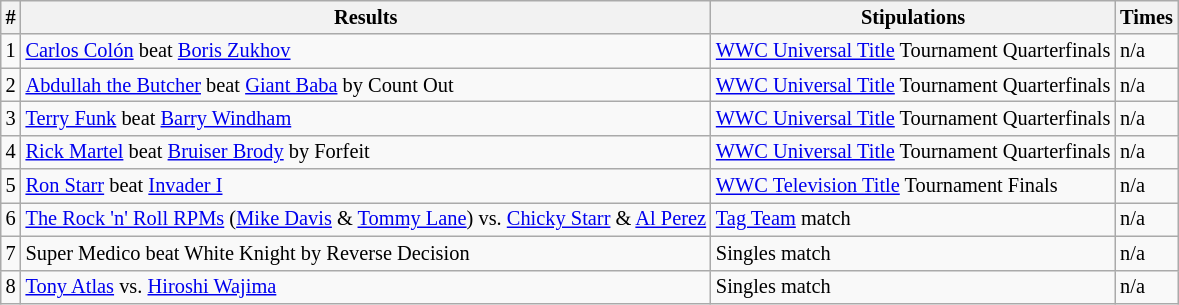<table style="font-size: 85%" class="wikitable sortable">
<tr>
<th><strong>#</strong></th>
<th><strong>Results</strong></th>
<th><strong>Stipulations</strong></th>
<th><strong>Times</strong></th>
</tr>
<tr>
<td>1</td>
<td><a href='#'>Carlos Colón</a> beat <a href='#'>Boris Zukhov</a></td>
<td><a href='#'>WWC Universal Title</a> Tournament Quarterfinals</td>
<td>n/a</td>
</tr>
<tr>
<td>2</td>
<td><a href='#'>Abdullah the Butcher</a> beat <a href='#'>Giant Baba</a> by Count Out</td>
<td><a href='#'>WWC Universal Title</a> Tournament Quarterfinals</td>
<td>n/a</td>
</tr>
<tr>
<td>3</td>
<td><a href='#'>Terry Funk</a> beat <a href='#'>Barry Windham</a></td>
<td><a href='#'>WWC Universal Title</a> Tournament Quarterfinals</td>
<td>n/a</td>
</tr>
<tr>
<td>4</td>
<td><a href='#'>Rick Martel</a> beat <a href='#'>Bruiser Brody</a> by Forfeit</td>
<td><a href='#'>WWC Universal Title</a> Tournament Quarterfinals</td>
<td>n/a</td>
</tr>
<tr>
<td>5</td>
<td><a href='#'>Ron Starr</a> beat <a href='#'>Invader I</a></td>
<td><a href='#'>WWC Television Title</a> Tournament Finals</td>
<td>n/a</td>
</tr>
<tr>
<td>6</td>
<td><a href='#'>The Rock 'n' Roll RPMs</a> (<a href='#'>Mike Davis</a> & <a href='#'>Tommy Lane</a>) vs. <a href='#'>Chicky Starr</a> & <a href='#'>Al Perez</a></td>
<td><a href='#'>Tag Team</a> match</td>
<td>n/a</td>
</tr>
<tr>
<td>7</td>
<td>Super Medico beat White Knight by Reverse Decision</td>
<td>Singles match</td>
<td>n/a</td>
</tr>
<tr>
<td>8</td>
<td><a href='#'>Tony Atlas</a> vs. <a href='#'>Hiroshi Wajima</a></td>
<td>Singles match</td>
<td>n/a</td>
</tr>
</table>
